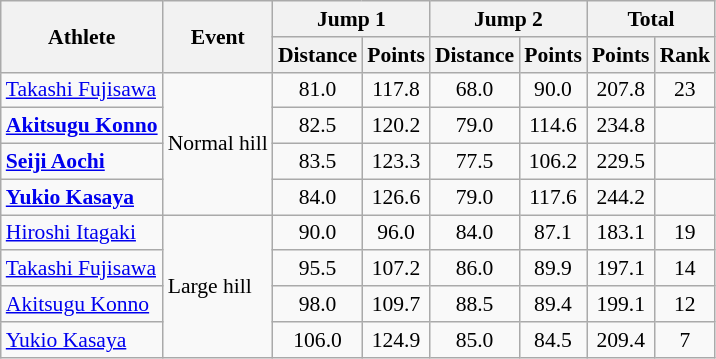<table class="wikitable" style="font-size:90%">
<tr>
<th rowspan="2">Athlete</th>
<th rowspan="2">Event</th>
<th colspan="2">Jump 1</th>
<th colspan="2">Jump 2</th>
<th colspan="2">Total</th>
</tr>
<tr>
<th>Distance</th>
<th>Points</th>
<th>Distance</th>
<th>Points</th>
<th>Points</th>
<th>Rank</th>
</tr>
<tr>
<td><a href='#'>Takashi Fujisawa</a></td>
<td rowspan="4">Normal hill</td>
<td align="center">81.0</td>
<td align="center">117.8</td>
<td align="center">68.0</td>
<td align="center">90.0</td>
<td align="center">207.8</td>
<td align="center">23</td>
</tr>
<tr>
<td><strong><a href='#'>Akitsugu Konno</a></strong></td>
<td align="center">82.5</td>
<td align="center">120.2</td>
<td align="center">79.0</td>
<td align="center">114.6</td>
<td align="center">234.8</td>
<td align="center"></td>
</tr>
<tr>
<td><strong><a href='#'>Seiji Aochi</a></strong></td>
<td align="center">83.5</td>
<td align="center">123.3</td>
<td align="center">77.5</td>
<td align="center">106.2</td>
<td align="center">229.5</td>
<td align="center"></td>
</tr>
<tr>
<td><strong><a href='#'>Yukio Kasaya</a></strong></td>
<td align="center">84.0</td>
<td align="center">126.6</td>
<td align="center">79.0</td>
<td align="center">117.6</td>
<td align="center">244.2</td>
<td align="center"></td>
</tr>
<tr>
<td><a href='#'>Hiroshi Itagaki</a></td>
<td rowspan="4">Large hill</td>
<td align="center">90.0</td>
<td align="center">96.0</td>
<td align="center">84.0</td>
<td align="center">87.1</td>
<td align="center">183.1</td>
<td align="center">19</td>
</tr>
<tr>
<td><a href='#'>Takashi Fujisawa</a></td>
<td align="center">95.5</td>
<td align="center">107.2</td>
<td align="center">86.0</td>
<td align="center">89.9</td>
<td align="center">197.1</td>
<td align="center">14</td>
</tr>
<tr>
<td><a href='#'>Akitsugu Konno</a></td>
<td align="center">98.0</td>
<td align="center">109.7</td>
<td align="center">88.5</td>
<td align="center">89.4</td>
<td align="center">199.1</td>
<td align="center">12</td>
</tr>
<tr>
<td><a href='#'>Yukio Kasaya</a></td>
<td align="center">106.0</td>
<td align="center">124.9</td>
<td align="center">85.0</td>
<td align="center">84.5</td>
<td align="center">209.4</td>
<td align="center">7</td>
</tr>
</table>
